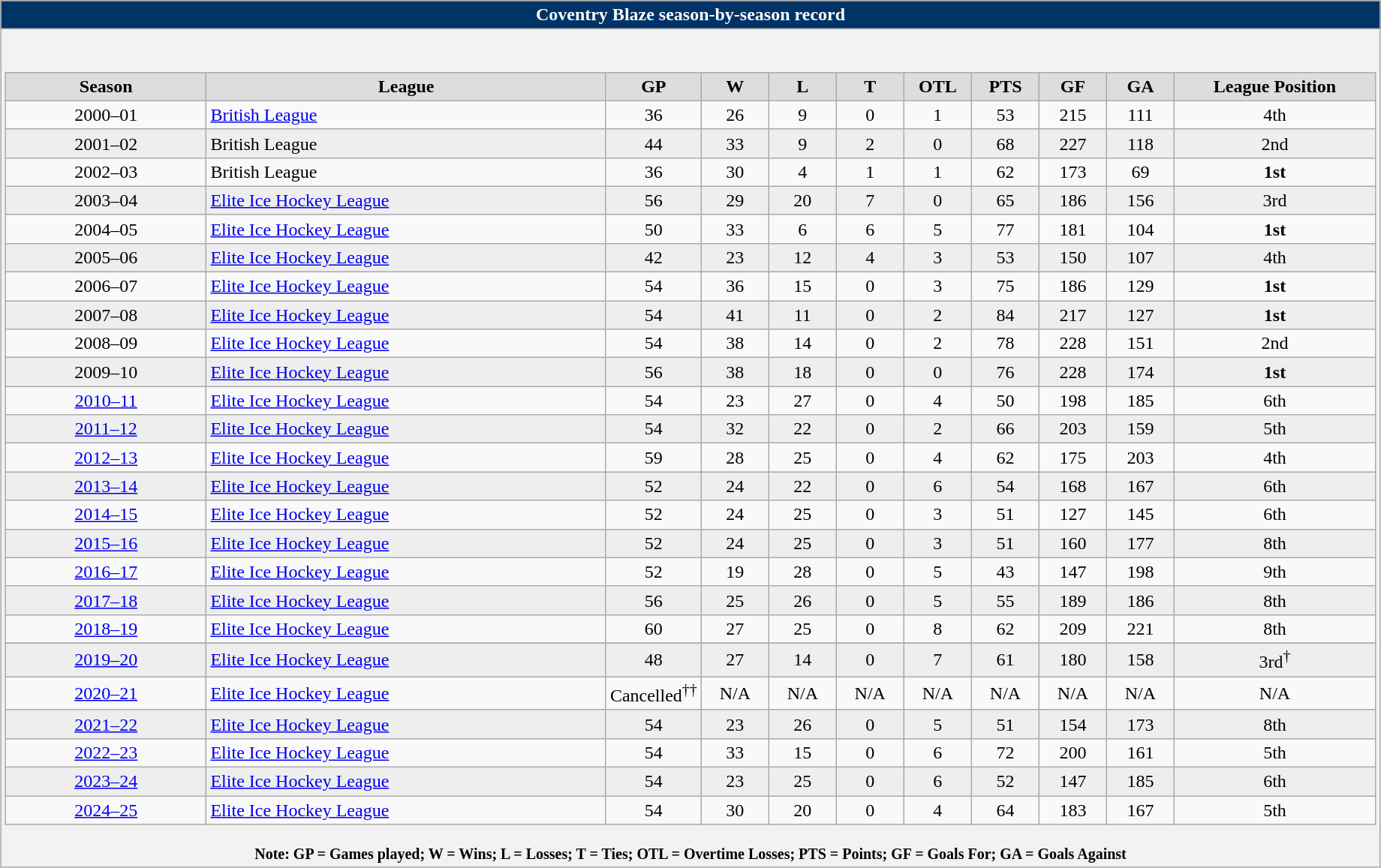<table class="wikitable" width=97% style="clear:both; margin:1.5em auto; text-align:center">
<tr>
<th colspan=11 style="background:#003366; color:white;">Coventry Blaze season-by-season record</th>
</tr>
<tr>
<td style="background: #f2f2f2; border: 0; text-align: center"><br><table class="wikitable sortable" width=100%>
<tr style="font-weight:bold; background-color:#dddddd;" |>
<td width="15%">Season</td>
<td width="30%">League</td>
<td width="5%">GP</td>
<td width="5%">W</td>
<td width="5%">L</td>
<td width="5%">T</td>
<td width="5%">OTL</td>
<td width="5%">PTS</td>
<td width="5%">GF</td>
<td width="5%">GA</td>
<td width="15%">League Position</td>
</tr>
<tr align="center">
<td>2000–01</td>
<td align="left"><a href='#'>British League</a></td>
<td>36</td>
<td>26</td>
<td>9</td>
<td>0</td>
<td>1</td>
<td>53</td>
<td>215</td>
<td>111</td>
<td>4th</td>
</tr>
<tr bgcolor="#eeeeee" align="center">
<td>2001–02</td>
<td align="left">British League</td>
<td>44</td>
<td>33</td>
<td>9</td>
<td>2</td>
<td>0</td>
<td>68</td>
<td>227</td>
<td>118</td>
<td>2nd</td>
</tr>
<tr align="center">
<td>2002–03</td>
<td align="left">British League</td>
<td>36</td>
<td>30</td>
<td>4</td>
<td>1</td>
<td>1</td>
<td>62</td>
<td>173</td>
<td>69</td>
<td><strong>1st</strong></td>
</tr>
<tr bgcolor="#eeeeee" align="center">
<td>2003–04</td>
<td align="left"><a href='#'>Elite Ice Hockey League</a></td>
<td>56</td>
<td>29</td>
<td>20</td>
<td>7</td>
<td>0</td>
<td>65</td>
<td>186</td>
<td>156</td>
<td>3rd</td>
</tr>
<tr align="center">
<td>2004–05</td>
<td align="left"><a href='#'>Elite Ice Hockey League</a></td>
<td>50</td>
<td>33</td>
<td>6</td>
<td>6</td>
<td>5</td>
<td>77</td>
<td>181</td>
<td>104</td>
<td><strong>1st</strong></td>
</tr>
<tr bgcolor="#eeeeee" align="center">
<td>2005–06</td>
<td align="left"><a href='#'>Elite Ice Hockey League</a></td>
<td>42</td>
<td>23</td>
<td>12</td>
<td>4</td>
<td>3</td>
<td>53</td>
<td>150</td>
<td>107</td>
<td>4th</td>
</tr>
<tr align="center">
<td>2006–07</td>
<td align="left"><a href='#'>Elite Ice Hockey League</a></td>
<td>54</td>
<td>36</td>
<td>15</td>
<td>0</td>
<td>3</td>
<td>75</td>
<td>186</td>
<td>129</td>
<td><strong>1st</strong></td>
</tr>
<tr bgcolor="#eeeeee" align="center">
<td>2007–08</td>
<td align="left"><a href='#'>Elite Ice Hockey League</a></td>
<td>54</td>
<td>41</td>
<td>11</td>
<td>0</td>
<td>2</td>
<td>84</td>
<td>217</td>
<td>127</td>
<td><strong>1st</strong></td>
</tr>
<tr align="center">
<td>2008–09</td>
<td align="left"><a href='#'>Elite Ice Hockey League</a></td>
<td>54</td>
<td>38</td>
<td>14</td>
<td>0</td>
<td>2</td>
<td>78</td>
<td>228</td>
<td>151</td>
<td>2nd</td>
</tr>
<tr bgcolor="#eeeeee" align="center">
<td>2009–10</td>
<td align="left"><a href='#'>Elite Ice Hockey League</a></td>
<td>56</td>
<td>38</td>
<td>18</td>
<td>0</td>
<td>0</td>
<td>76</td>
<td>228</td>
<td>174</td>
<td><strong>1st</strong></td>
</tr>
<tr align="center">
<td><a href='#'>2010–11</a></td>
<td align="left"><a href='#'>Elite Ice Hockey League</a></td>
<td>54</td>
<td>23</td>
<td>27</td>
<td>0</td>
<td>4</td>
<td>50</td>
<td>198</td>
<td>185</td>
<td>6th</td>
</tr>
<tr bgcolor="#eeeeee" align="center">
<td><a href='#'>2011–12</a></td>
<td align="left"><a href='#'>Elite Ice Hockey League</a></td>
<td>54</td>
<td>32</td>
<td>22</td>
<td>0</td>
<td>2</td>
<td>66</td>
<td>203</td>
<td>159</td>
<td>5th</td>
</tr>
<tr align="center">
<td><a href='#'>2012–13</a></td>
<td align="left"><a href='#'>Elite Ice Hockey League</a></td>
<td>59</td>
<td>28</td>
<td>25</td>
<td>0</td>
<td>4</td>
<td>62</td>
<td>175</td>
<td>203</td>
<td>4th</td>
</tr>
<tr bgcolor="#eeeeee" align="center">
<td><a href='#'>2013–14</a></td>
<td align="left"><a href='#'>Elite Ice Hockey League</a></td>
<td>52</td>
<td>24</td>
<td>22</td>
<td>0</td>
<td>6</td>
<td>54</td>
<td>168</td>
<td>167</td>
<td>6th</td>
</tr>
<tr align="center">
<td><a href='#'>2014–15</a></td>
<td align="left"><a href='#'>Elite Ice Hockey League</a></td>
<td>52</td>
<td>24</td>
<td>25</td>
<td>0</td>
<td>3</td>
<td>51</td>
<td>127</td>
<td>145</td>
<td>6th</td>
</tr>
<tr bgcolor="#eeeeee" align="center">
<td><a href='#'>2015–16</a></td>
<td align="left"><a href='#'>Elite Ice Hockey League</a></td>
<td>52</td>
<td>24</td>
<td>25</td>
<td>0</td>
<td>3</td>
<td>51</td>
<td>160</td>
<td>177</td>
<td>8th</td>
</tr>
<tr align="center">
<td><a href='#'>2016–17</a></td>
<td align="left"><a href='#'>Elite Ice Hockey League</a></td>
<td>52</td>
<td>19</td>
<td>28</td>
<td>0</td>
<td>5</td>
<td>43</td>
<td>147</td>
<td>198</td>
<td>9th</td>
</tr>
<tr bgcolor="#eeeeee" align="center">
<td><a href='#'>2017–18</a></td>
<td align="left"><a href='#'>Elite Ice Hockey League</a></td>
<td>56</td>
<td>25</td>
<td>26</td>
<td>0</td>
<td>5</td>
<td>55</td>
<td>189</td>
<td>186</td>
<td>8th</td>
</tr>
<tr align="center">
<td><a href='#'>2018–19</a></td>
<td align="left"><a href='#'>Elite Ice Hockey League</a></td>
<td>60</td>
<td>27</td>
<td>25</td>
<td>0</td>
<td>8</td>
<td>62</td>
<td>209</td>
<td>221</td>
<td>8th</td>
</tr>
<tr align="center">
</tr>
<tr bgcolor="#eeeeee" align="center">
<td><a href='#'>2019–20</a></td>
<td align="left"><a href='#'>Elite Ice Hockey League</a></td>
<td>48</td>
<td>27</td>
<td>14</td>
<td>0</td>
<td>7</td>
<td>61</td>
<td>180</td>
<td>158</td>
<td>3rd<sup>†</sup></td>
</tr>
<tr align="center">
<td><a href='#'>2020–21</a></td>
<td align="left"><a href='#'>Elite Ice Hockey League</a></td>
<td>Cancelled<sup>††</sup></td>
<td>N/A</td>
<td>N/A</td>
<td>N/A</td>
<td>N/A</td>
<td>N/A</td>
<td>N/A</td>
<td>N/A</td>
<td>N/A</td>
</tr>
<tr bgcolor="#eeeeee" align="center">
<td><a href='#'>2021–22</a></td>
<td align="left"><a href='#'>Elite Ice Hockey League</a></td>
<td>54</td>
<td>23</td>
<td>26</td>
<td>0</td>
<td>5</td>
<td>51</td>
<td>154</td>
<td>173</td>
<td>8th</td>
</tr>
<tr align="center">
<td><a href='#'>2022–23</a></td>
<td align="left"><a href='#'>Elite Ice Hockey League</a></td>
<td>54</td>
<td>33</td>
<td>15</td>
<td>0</td>
<td>6</td>
<td>72</td>
<td>200</td>
<td>161</td>
<td>5th</td>
</tr>
<tr bgcolor="#eeeeee" align="center">
<td><a href='#'>2023–24</a></td>
<td align="left"><a href='#'>Elite Ice Hockey League</a></td>
<td>54</td>
<td>23</td>
<td>25</td>
<td>0</td>
<td>6</td>
<td>52</td>
<td>147</td>
<td>185</td>
<td>6th</td>
</tr>
<tr align="center">
<td><a href='#'>2024–25</a></td>
<td align="left"><a href='#'>Elite Ice Hockey League</a></td>
<td>54</td>
<td>30</td>
<td>20</td>
<td>0</td>
<td>4</td>
<td>64</td>
<td>183</td>
<td>167</td>
<td>5th</td>
</tr>
</table>
<small><strong>Note: GP = Games played; W = Wins; L = Losses; T = Ties; OTL = Overtime Losses; PTS = Points; GF = Goals For; GA = Goals Against</strong></small></td>
</tr>
</table>
